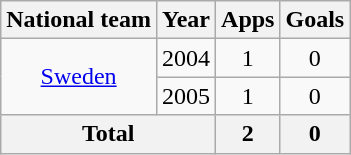<table class="wikitable" style="text-align:center">
<tr>
<th>National team</th>
<th>Year</th>
<th>Apps</th>
<th>Goals</th>
</tr>
<tr>
<td rowspan="2"><a href='#'>Sweden</a></td>
<td>2004</td>
<td>1</td>
<td>0</td>
</tr>
<tr>
<td>2005</td>
<td>1</td>
<td>0</td>
</tr>
<tr>
<th colspan="2">Total</th>
<th>2</th>
<th>0</th>
</tr>
</table>
